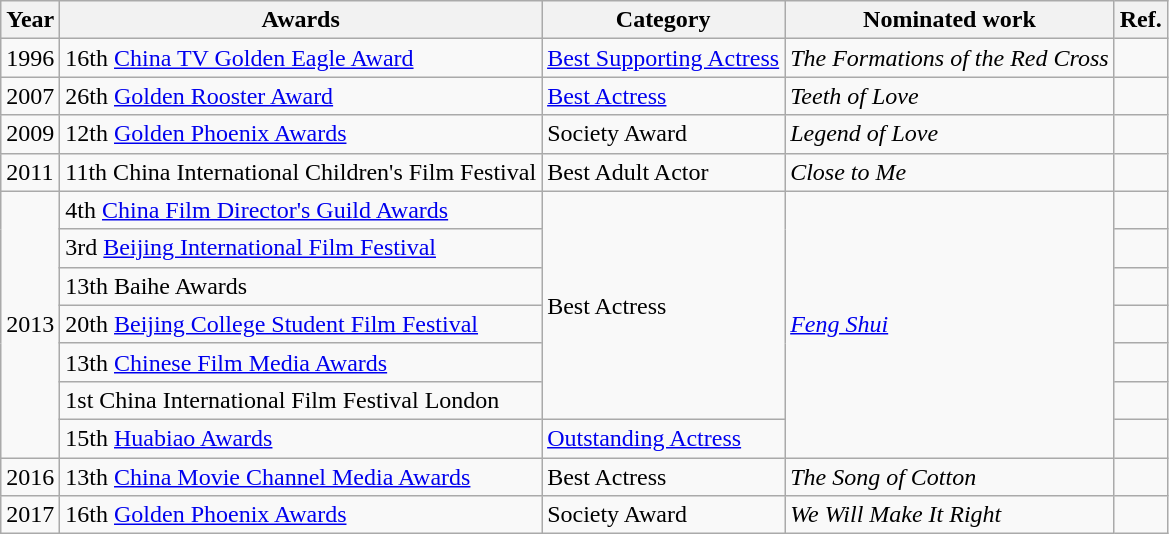<table class="wikitable">
<tr>
<th>Year</th>
<th>Awards</th>
<th>Category</th>
<th>Nominated work</th>
<th>Ref.</th>
</tr>
<tr>
<td>1996</td>
<td>16th <a href='#'>China TV Golden Eagle Award</a></td>
<td><a href='#'>Best Supporting Actress</a></td>
<td><em>The Formations of the Red Cross</em></td>
<td></td>
</tr>
<tr>
<td>2007</td>
<td>26th <a href='#'>Golden Rooster Award</a></td>
<td><a href='#'>Best Actress</a></td>
<td><em>Teeth of Love</em></td>
<td></td>
</tr>
<tr>
<td>2009</td>
<td>12th <a href='#'>Golden Phoenix Awards</a></td>
<td>Society Award</td>
<td><em>Legend of Love</em></td>
<td></td>
</tr>
<tr>
<td>2011</td>
<td>11th China International Children's Film Festival</td>
<td>Best Adult Actor</td>
<td><em>Close to Me</em></td>
<td></td>
</tr>
<tr>
<td rowspan=7>2013</td>
<td>4th <a href='#'>China Film Director's Guild Awards</a></td>
<td rowspan=6>Best Actress</td>
<td rowspan=7><em><a href='#'>Feng Shui</a></em></td>
<td></td>
</tr>
<tr>
<td>3rd <a href='#'>Beijing International Film Festival</a></td>
<td></td>
</tr>
<tr>
<td>13th Baihe Awards</td>
<td></td>
</tr>
<tr>
<td>20th <a href='#'>Beijing College Student Film Festival</a></td>
<td></td>
</tr>
<tr>
<td>13th <a href='#'>Chinese Film Media Awards</a></td>
<td></td>
</tr>
<tr>
<td>1st China International Film Festival London</td>
<td></td>
</tr>
<tr>
<td>15th <a href='#'>Huabiao Awards</a></td>
<td><a href='#'>Outstanding Actress</a></td>
<td></td>
</tr>
<tr>
<td>2016</td>
<td>13th <a href='#'>China Movie Channel Media Awards</a></td>
<td>Best Actress</td>
<td><em>The Song of Cotton</em></td>
<td></td>
</tr>
<tr>
<td>2017</td>
<td>16th <a href='#'>Golden Phoenix Awards</a></td>
<td>Society Award</td>
<td><em>We Will Make It Right</em></td>
<td></td>
</tr>
</table>
